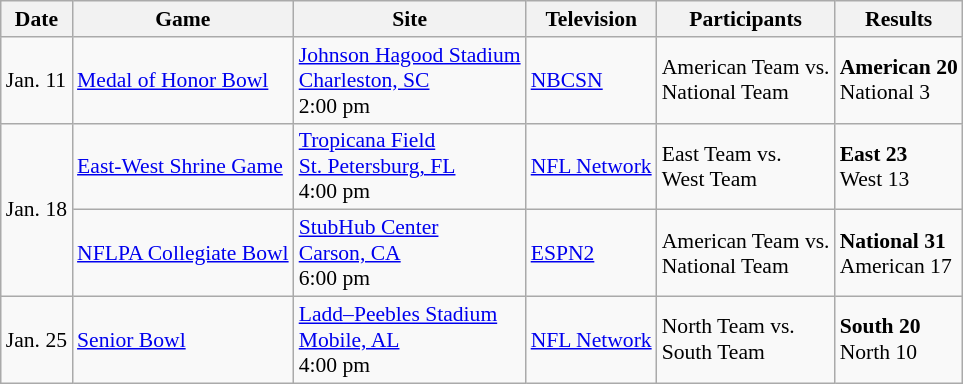<table class="wikitable" style="font-size:90%;">
<tr>
<th>Date</th>
<th>Game</th>
<th>Site</th>
<th>Television</th>
<th>Participants</th>
<th>Results</th>
</tr>
<tr>
<td space:nowrap>Jan. 11</td>
<td><a href='#'>Medal of Honor Bowl</a></td>
<td><a href='#'>Johnson Hagood Stadium</a><br><a href='#'>Charleston, SC</a><br>2:00 pm</td>
<td><a href='#'>NBCSN</a></td>
<td style=white-space:nowrap>American Team vs.<br> National Team</td>
<td><strong>American 20</strong><br> National 3</td>
</tr>
<tr>
<td style=white-space:nowrap rowspan=2>Jan. 18</td>
<td><a href='#'>East-West Shrine Game</a></td>
<td><a href='#'>Tropicana Field</a><br><a href='#'>St. Petersburg, FL</a><br>4:00 pm</td>
<td><a href='#'>NFL Network</a></td>
<td>East Team vs.<br> West Team</td>
<td><strong>East 23</strong><br> West 13</td>
</tr>
<tr>
<td><a href='#'>NFLPA Collegiate Bowl</a></td>
<td><a href='#'>StubHub Center</a><br><a href='#'>Carson, CA</a><br>6:00 pm</td>
<td><a href='#'>ESPN2</a></td>
<td>American Team vs.<br> National Team</td>
<td><strong>National 31</strong><br> American 17</td>
</tr>
<tr>
<td style=white-space:nowrap>Jan. 25</td>
<td><a href='#'>Senior Bowl</a></td>
<td><a href='#'>Ladd–Peebles Stadium</a><br><a href='#'>Mobile, AL</a><br>4:00 pm</td>
<td><a href='#'>NFL Network</a></td>
<td style=white-space:nowrap>North Team vs.<br>South Team</td>
<td><strong>South 20</strong><br> North 10</td>
</tr>
</table>
